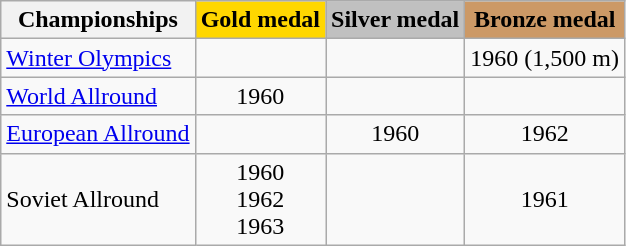<table class=wikitable>
<tr>
<th>Championships</th>
<td align=center bgcolor=gold><strong>Gold medal</strong></td>
<td align=center bgcolor=silver><strong>Silver medal</strong></td>
<td align=center bgcolor=cc9966><strong>Bronze medal</strong></td>
</tr>
<tr align="center">
<td align="left"><a href='#'>Winter Olympics</a></td>
<td></td>
<td></td>
<td>1960 (1,500 m)</td>
</tr>
<tr align="center">
<td align="left"><a href='#'>World Allround</a></td>
<td>1960</td>
<td></td>
<td></td>
</tr>
<tr align="center">
<td align="left"><a href='#'>European Allround</a></td>
<td></td>
<td>1960</td>
<td>1962</td>
</tr>
<tr align="center">
<td align="left">Soviet Allround</td>
<td>1960 <br> 1962 <br> 1963</td>
<td></td>
<td>1961</td>
</tr>
</table>
